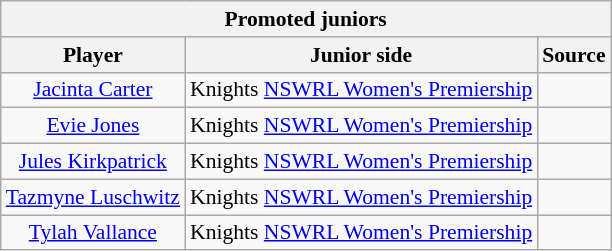<table class="wikitable sortable" style="text-align: center; font-size:90%">
<tr>
<th colspan="3">Promoted juniors</th>
</tr>
<tr style="background:#efefef;">
<th>Player</th>
<th>Junior side</th>
<th>Source</th>
</tr>
<tr>
<td><a href='#'>Jacinta Carter</a></td>
<td>Knights <a href='#'>NSWRL Women's Premiership</a></td>
<td></td>
</tr>
<tr>
<td><a href='#'>Evie Jones</a></td>
<td>Knights <a href='#'>NSWRL Women's Premiership</a></td>
<td></td>
</tr>
<tr>
<td><a href='#'>Jules Kirkpatrick</a></td>
<td>Knights <a href='#'>NSWRL Women's Premiership</a></td>
<td></td>
</tr>
<tr>
<td><a href='#'>Tazmyne Luschwitz</a></td>
<td>Knights <a href='#'>NSWRL Women's Premiership</a></td>
<td></td>
</tr>
<tr>
<td><a href='#'>Tylah Vallance</a></td>
<td>Knights <a href='#'>NSWRL Women's Premiership</a></td>
<td></td>
</tr>
</table>
